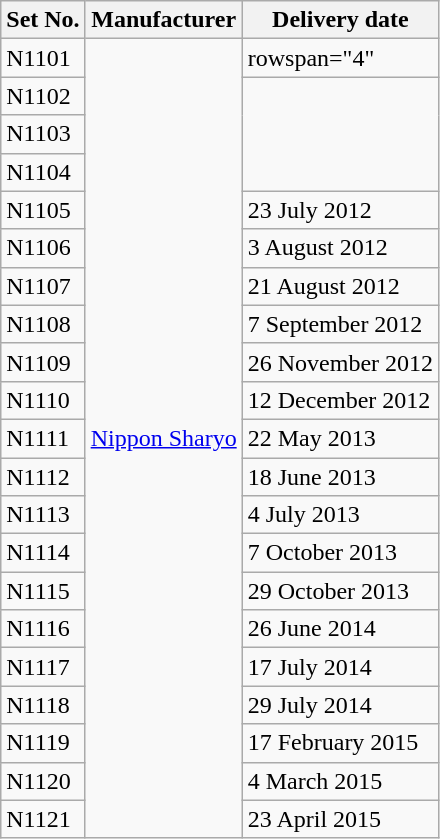<table class="wikitable">
<tr>
<th>Set No.</th>
<th>Manufacturer</th>
<th>Delivery date</th>
</tr>
<tr>
<td>N1101</td>
<td rowspan="21"><a href='#'>Nippon Sharyo</a></td>
<td>rowspan="4" </td>
</tr>
<tr>
<td>N1102</td>
</tr>
<tr>
<td>N1103</td>
</tr>
<tr>
<td>N1104</td>
</tr>
<tr>
<td>N1105</td>
<td>23 July 2012</td>
</tr>
<tr>
<td>N1106</td>
<td>3 August 2012</td>
</tr>
<tr>
<td>N1107</td>
<td>21 August 2012</td>
</tr>
<tr>
<td>N1108</td>
<td>7 September 2012</td>
</tr>
<tr>
<td>N1109</td>
<td>26 November 2012</td>
</tr>
<tr>
<td>N1110</td>
<td>12 December 2012</td>
</tr>
<tr>
<td>N1111</td>
<td>22 May 2013</td>
</tr>
<tr>
<td>N1112</td>
<td>18 June 2013</td>
</tr>
<tr>
<td>N1113</td>
<td>4 July 2013</td>
</tr>
<tr>
<td>N1114</td>
<td>7 October 2013</td>
</tr>
<tr>
<td>N1115</td>
<td>29 October 2013</td>
</tr>
<tr>
<td>N1116</td>
<td>26 June 2014</td>
</tr>
<tr>
<td>N1117</td>
<td>17 July 2014</td>
</tr>
<tr>
<td>N1118</td>
<td>29 July 2014</td>
</tr>
<tr>
<td>N1119</td>
<td>17 February 2015</td>
</tr>
<tr>
<td>N1120</td>
<td>4 March 2015</td>
</tr>
<tr>
<td>N1121</td>
<td>23 April 2015</td>
</tr>
</table>
